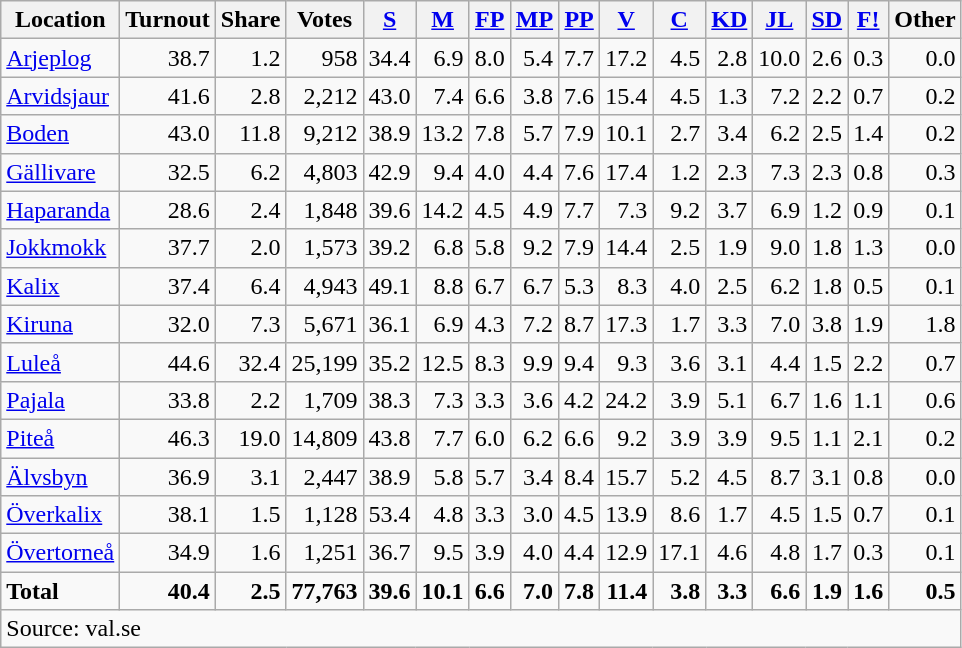<table class="wikitable sortable" style=text-align:right>
<tr>
<th>Location</th>
<th>Turnout</th>
<th>Share</th>
<th>Votes</th>
<th><a href='#'>S</a></th>
<th><a href='#'>M</a></th>
<th><a href='#'>FP</a></th>
<th><a href='#'>MP</a></th>
<th><a href='#'>PP</a></th>
<th><a href='#'>V</a></th>
<th><a href='#'>C</a></th>
<th><a href='#'>KD</a></th>
<th><a href='#'>JL</a></th>
<th><a href='#'>SD</a></th>
<th><a href='#'>F!</a></th>
<th>Other</th>
</tr>
<tr>
<td align=left><a href='#'>Arjeplog</a></td>
<td>38.7</td>
<td>1.2</td>
<td>958</td>
<td>34.4</td>
<td>6.9</td>
<td>8.0</td>
<td>5.4</td>
<td>7.7</td>
<td>17.2</td>
<td>4.5</td>
<td>2.8</td>
<td>10.0</td>
<td>2.6</td>
<td>0.3</td>
<td>0.0</td>
</tr>
<tr>
<td align=left><a href='#'>Arvidsjaur</a></td>
<td>41.6</td>
<td>2.8</td>
<td>2,212</td>
<td>43.0</td>
<td>7.4</td>
<td>6.6</td>
<td>3.8</td>
<td>7.6</td>
<td>15.4</td>
<td>4.5</td>
<td>1.3</td>
<td>7.2</td>
<td>2.2</td>
<td>0.7</td>
<td>0.2</td>
</tr>
<tr>
<td align=left><a href='#'>Boden</a></td>
<td>43.0</td>
<td>11.8</td>
<td>9,212</td>
<td>38.9</td>
<td>13.2</td>
<td>7.8</td>
<td>5.7</td>
<td>7.9</td>
<td>10.1</td>
<td>2.7</td>
<td>3.4</td>
<td>6.2</td>
<td>2.5</td>
<td>1.4</td>
<td>0.2</td>
</tr>
<tr>
<td align=left><a href='#'>Gällivare</a></td>
<td>32.5</td>
<td>6.2</td>
<td>4,803</td>
<td>42.9</td>
<td>9.4</td>
<td>4.0</td>
<td>4.4</td>
<td>7.6</td>
<td>17.4</td>
<td>1.2</td>
<td>2.3</td>
<td>7.3</td>
<td>2.3</td>
<td>0.8</td>
<td>0.3</td>
</tr>
<tr>
<td align=left><a href='#'>Haparanda</a></td>
<td>28.6</td>
<td>2.4</td>
<td>1,848</td>
<td>39.6</td>
<td>14.2</td>
<td>4.5</td>
<td>4.9</td>
<td>7.7</td>
<td>7.3</td>
<td>9.2</td>
<td>3.7</td>
<td>6.9</td>
<td>1.2</td>
<td>0.9</td>
<td>0.1</td>
</tr>
<tr>
<td align=left><a href='#'>Jokkmokk</a></td>
<td>37.7</td>
<td>2.0</td>
<td>1,573</td>
<td>39.2</td>
<td>6.8</td>
<td>5.8</td>
<td>9.2</td>
<td>7.9</td>
<td>14.4</td>
<td>2.5</td>
<td>1.9</td>
<td>9.0</td>
<td>1.8</td>
<td>1.3</td>
<td>0.0</td>
</tr>
<tr>
<td align=left><a href='#'>Kalix</a></td>
<td>37.4</td>
<td>6.4</td>
<td>4,943</td>
<td>49.1</td>
<td>8.8</td>
<td>6.7</td>
<td>6.7</td>
<td>5.3</td>
<td>8.3</td>
<td>4.0</td>
<td>2.5</td>
<td>6.2</td>
<td>1.8</td>
<td>0.5</td>
<td>0.1</td>
</tr>
<tr>
<td align=left><a href='#'>Kiruna</a></td>
<td>32.0</td>
<td>7.3</td>
<td>5,671</td>
<td>36.1</td>
<td>6.9</td>
<td>4.3</td>
<td>7.2</td>
<td>8.7</td>
<td>17.3</td>
<td>1.7</td>
<td>3.3</td>
<td>7.0</td>
<td>3.8</td>
<td>1.9</td>
<td>1.8</td>
</tr>
<tr>
<td align=left><a href='#'>Luleå</a></td>
<td>44.6</td>
<td>32.4</td>
<td>25,199</td>
<td>35.2</td>
<td>12.5</td>
<td>8.3</td>
<td>9.9</td>
<td>9.4</td>
<td>9.3</td>
<td>3.6</td>
<td>3.1</td>
<td>4.4</td>
<td>1.5</td>
<td>2.2</td>
<td>0.7</td>
</tr>
<tr>
<td align=left><a href='#'>Pajala</a></td>
<td>33.8</td>
<td>2.2</td>
<td>1,709</td>
<td>38.3</td>
<td>7.3</td>
<td>3.3</td>
<td>3.6</td>
<td>4.2</td>
<td>24.2</td>
<td>3.9</td>
<td>5.1</td>
<td>6.7</td>
<td>1.6</td>
<td>1.1</td>
<td>0.6</td>
</tr>
<tr>
<td align=left><a href='#'>Piteå</a></td>
<td>46.3</td>
<td>19.0</td>
<td>14,809</td>
<td>43.8</td>
<td>7.7</td>
<td>6.0</td>
<td>6.2</td>
<td>6.6</td>
<td>9.2</td>
<td>3.9</td>
<td>3.9</td>
<td>9.5</td>
<td>1.1</td>
<td>2.1</td>
<td>0.2</td>
</tr>
<tr>
<td align=left><a href='#'>Älvsbyn</a></td>
<td>36.9</td>
<td>3.1</td>
<td>2,447</td>
<td>38.9</td>
<td>5.8</td>
<td>5.7</td>
<td>3.4</td>
<td>8.4</td>
<td>15.7</td>
<td>5.2</td>
<td>4.5</td>
<td>8.7</td>
<td>3.1</td>
<td>0.8</td>
<td>0.0</td>
</tr>
<tr>
<td align=left><a href='#'>Överkalix</a></td>
<td>38.1</td>
<td>1.5</td>
<td>1,128</td>
<td>53.4</td>
<td>4.8</td>
<td>3.3</td>
<td>3.0</td>
<td>4.5</td>
<td>13.9</td>
<td>8.6</td>
<td>1.7</td>
<td>4.5</td>
<td>1.5</td>
<td>0.7</td>
<td>0.1</td>
</tr>
<tr>
<td align=left><a href='#'>Övertorneå</a></td>
<td>34.9</td>
<td>1.6</td>
<td>1,251</td>
<td>36.7</td>
<td>9.5</td>
<td>3.9</td>
<td>4.0</td>
<td>4.4</td>
<td>12.9</td>
<td>17.1</td>
<td>4.6</td>
<td>4.8</td>
<td>1.7</td>
<td>0.3</td>
<td>0.1</td>
</tr>
<tr>
<td align=left><strong>Total</strong></td>
<td><strong>40.4</strong></td>
<td><strong>2.5</strong></td>
<td><strong>77,763</strong></td>
<td><strong>39.6</strong></td>
<td><strong>10.1</strong></td>
<td><strong>6.6</strong></td>
<td><strong>7.0</strong></td>
<td><strong>7.8</strong></td>
<td><strong>11.4</strong></td>
<td><strong>3.8</strong></td>
<td><strong>3.3</strong></td>
<td><strong>6.6</strong></td>
<td><strong>1.9</strong></td>
<td><strong>1.6</strong></td>
<td><strong>0.5</strong></td>
</tr>
<tr>
<td align=left colspan=16>Source: val.se </td>
</tr>
</table>
